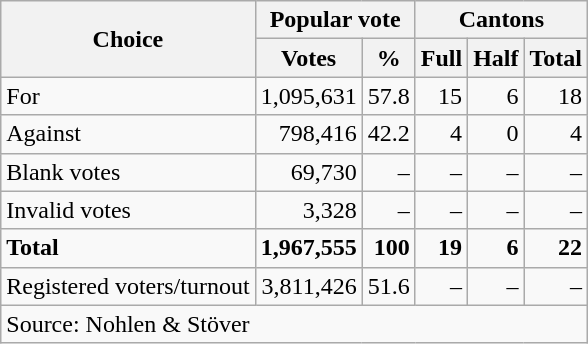<table class=wikitable style=text-align:right>
<tr>
<th rowspan=2>Choice</th>
<th colspan=2>Popular vote</th>
<th colspan=3>Cantons</th>
</tr>
<tr>
<th>Votes</th>
<th>%</th>
<th>Full</th>
<th>Half</th>
<th>Total</th>
</tr>
<tr>
<td align=left>For</td>
<td>1,095,631</td>
<td>57.8</td>
<td>15</td>
<td>6</td>
<td>18</td>
</tr>
<tr>
<td align=left>Against</td>
<td>798,416</td>
<td>42.2</td>
<td>4</td>
<td>0</td>
<td>4</td>
</tr>
<tr>
<td align=left>Blank votes</td>
<td>69,730</td>
<td>–</td>
<td>–</td>
<td>–</td>
<td>–</td>
</tr>
<tr>
<td align=left>Invalid votes</td>
<td>3,328</td>
<td>–</td>
<td>–</td>
<td>–</td>
<td>–</td>
</tr>
<tr>
<td align=left><strong>Total</strong></td>
<td><strong>1,967,555</strong></td>
<td><strong>100</strong></td>
<td><strong>19</strong></td>
<td><strong>6</strong></td>
<td><strong>22</strong></td>
</tr>
<tr>
<td align=left>Registered voters/turnout</td>
<td>3,811,426</td>
<td>51.6</td>
<td>–</td>
<td>–</td>
<td>–</td>
</tr>
<tr>
<td align=left colspan=11>Source: Nohlen & Stöver</td>
</tr>
</table>
